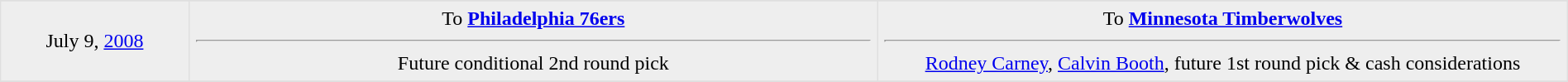<table border=1 style="border-collapse:collapse; text-align: center; width: 100%" bordercolor="#DFDFDF"  cellpadding="5">
<tr>
</tr>
<tr bgcolor="eeeeee">
<td style="width:12%">July 9, <a href='#'>2008</a></td>
<td style="width:44%" valign="top">To <strong><a href='#'>Philadelphia 76ers</a></strong><hr>Future conditional 2nd round pick</td>
<td style="width:44%" valign="top">To <strong><a href='#'>Minnesota Timberwolves</a></strong><hr><a href='#'>Rodney Carney</a>, <a href='#'>Calvin Booth</a>, future 1st round pick & cash considerations</td>
</tr>
<tr>
</tr>
</table>
